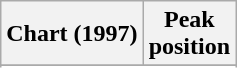<table class="wikitable sortable">
<tr>
<th>Chart (1997)</th>
<th>Peak<br>position</th>
</tr>
<tr>
</tr>
<tr>
</tr>
<tr>
</tr>
<tr>
</tr>
<tr>
</tr>
<tr>
</tr>
<tr>
</tr>
<tr>
</tr>
<tr>
</tr>
</table>
